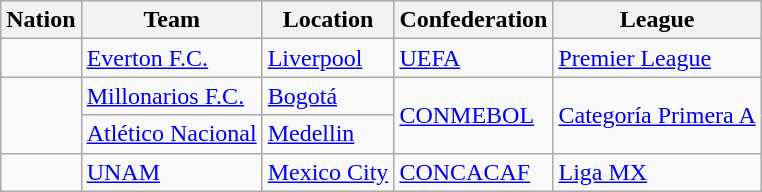<table class="wikitable sortable">
<tr>
<th>Nation</th>
<th>Team</th>
<th>Location</th>
<th>Confederation</th>
<th>League</th>
</tr>
<tr>
<td></td>
<td><a href='#'>Everton F.C.</a></td>
<td><a href='#'>Liverpool</a></td>
<td><a href='#'>UEFA</a></td>
<td><a href='#'>Premier League</a></td>
</tr>
<tr>
<td rowspan="2"></td>
<td><a href='#'>Millonarios F.C.</a></td>
<td><a href='#'>Bogotá</a></td>
<td rowspan=2><a href='#'>CONMEBOL</a></td>
<td rowspan=2><a href='#'>Categoría Primera A</a></td>
</tr>
<tr>
<td><a href='#'>Atlético Nacional</a></td>
<td><a href='#'>Medellin</a></td>
</tr>
<tr>
<td></td>
<td><a href='#'>UNAM</a></td>
<td><a href='#'>Mexico City</a></td>
<td><a href='#'>CONCACAF</a></td>
<td><a href='#'>Liga MX</a></td>
</tr>
</table>
